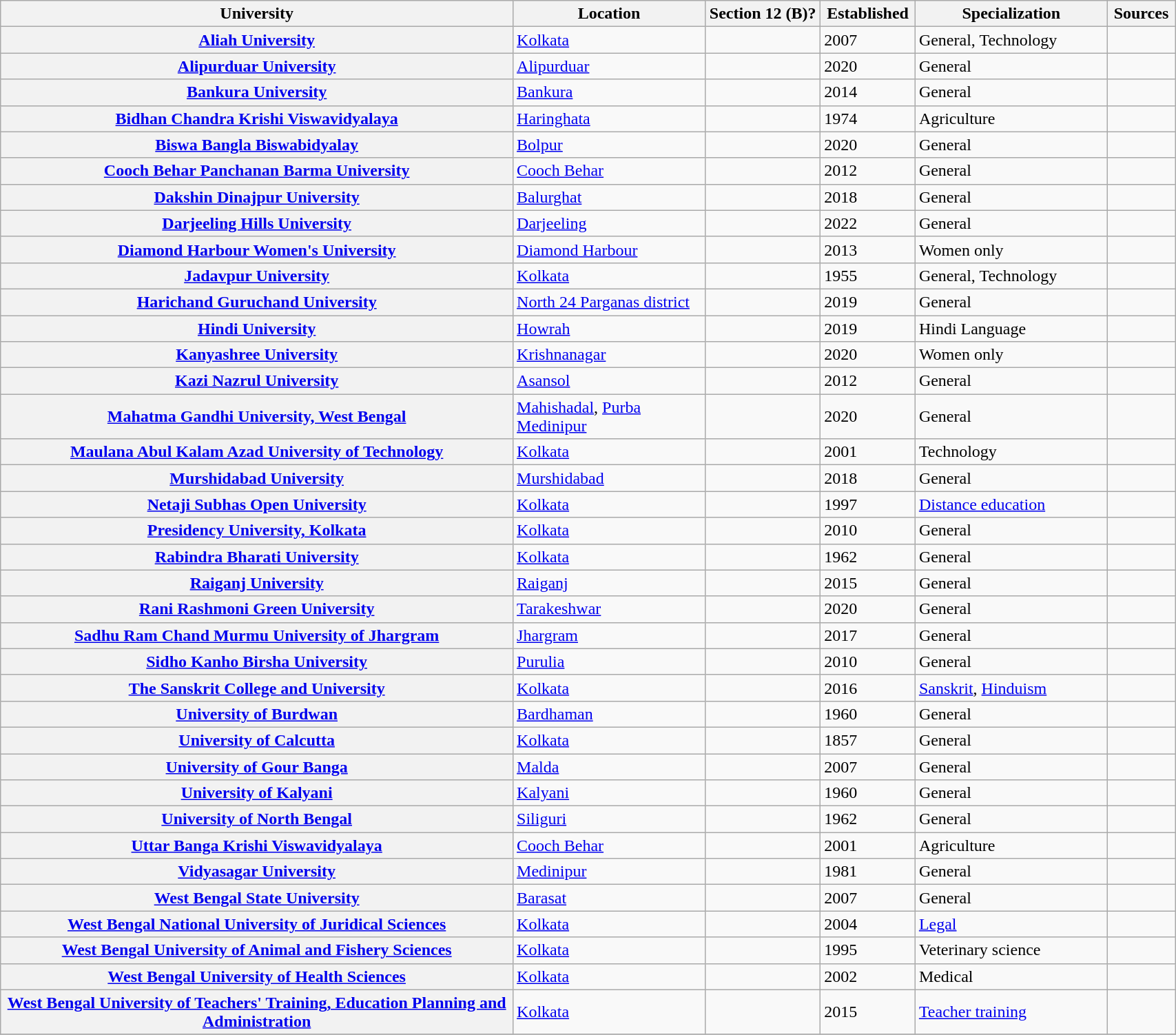<table class="wikitable sortable collapsible plainrowheaders" border="1" style="text-align:left; width:90%">
<tr>
<th scope="col" style="width: 40%;">University</th>
<th scope="col" style="width: 15%;">Location</th>
<th scope="col" style="width: 9%;">Section 12 (B)?</th>
<th scope="col" style="width: 5%;">Established</th>
<th scope="col" style="width: 15%;">Specialization</th>
<th scope="col" style="width: 5%;" class="unsortable">Sources</th>
</tr>
<tr>
<th scope="row"><a href='#'>Aliah University</a></th>
<td><a href='#'>Kolkata</a></td>
<td></td>
<td>2007</td>
<td>General, Technology</td>
<td></td>
</tr>
<tr>
<th scope="row"><a href='#'>Alipurduar University</a></th>
<td><a href='#'>Alipurduar</a></td>
<td></td>
<td>2020</td>
<td>General</td>
<td></td>
</tr>
<tr>
<th scope="row"><a href='#'>Bankura University</a></th>
<td><a href='#'>Bankura</a></td>
<td></td>
<td>2014</td>
<td>General</td>
<td></td>
</tr>
<tr>
<th scope="row"><a href='#'>Bidhan Chandra Krishi Viswavidyalaya</a></th>
<td><a href='#'>Haringhata</a></td>
<td></td>
<td>1974</td>
<td>Agriculture</td>
<td></td>
</tr>
<tr>
<th scope="row"><a href='#'>Biswa Bangla Biswabidyalay</a></th>
<td><a href='#'>Bolpur</a></td>
<td></td>
<td>2020</td>
<td>General</td>
<td></td>
</tr>
<tr>
<th scope="row"><a href='#'>Cooch Behar Panchanan Barma University</a></th>
<td><a href='#'>Cooch Behar</a></td>
<td></td>
<td>2012</td>
<td>General</td>
<td></td>
</tr>
<tr>
<th scope="row"><a href='#'>Dakshin Dinajpur University</a></th>
<td><a href='#'>Balurghat</a></td>
<td></td>
<td>2018</td>
<td>General</td>
<td></td>
</tr>
<tr>
<th scope="row"><a href='#'>Darjeeling Hills University</a></th>
<td><a href='#'>Darjeeling</a></td>
<td></td>
<td>2022</td>
<td>General</td>
<td></td>
</tr>
<tr>
<th scope="row"><a href='#'>Diamond Harbour Women's University</a></th>
<td><a href='#'>Diamond Harbour</a></td>
<td></td>
<td>2013</td>
<td>Women only</td>
<td></td>
</tr>
<tr>
<th scope="row"><a href='#'>Jadavpur University</a></th>
<td><a href='#'>Kolkata</a></td>
<td></td>
<td>1955</td>
<td>General, Technology</td>
<td></td>
</tr>
<tr>
<th scope="row"><a href='#'>Harichand Guruchand University</a></th>
<td><a href='#'>North 24 Parganas district</a></td>
<td></td>
<td>2019</td>
<td>General</td>
<td></td>
</tr>
<tr>
<th scope="row"><a href='#'>Hindi University</a></th>
<td><a href='#'>Howrah</a></td>
<td></td>
<td>2019</td>
<td>Hindi Language</td>
<td></td>
</tr>
<tr>
<th scope="row"><a href='#'>Kanyashree University</a></th>
<td><a href='#'>Krishnanagar</a></td>
<td></td>
<td>2020</td>
<td>Women only</td>
<td></td>
</tr>
<tr>
<th scope="row"><a href='#'>Kazi Nazrul University</a></th>
<td><a href='#'>Asansol</a></td>
<td></td>
<td>2012</td>
<td>General</td>
<td></td>
</tr>
<tr>
<th scope="row"><a href='#'>Mahatma Gandhi University, West Bengal</a></th>
<td><a href='#'>Mahishadal</a>, <a href='#'>Purba Medinipur</a></td>
<td></td>
<td>2020</td>
<td>General</td>
<td></td>
</tr>
<tr>
<th scope="row"><a href='#'>Maulana Abul Kalam Azad University of Technology</a></th>
<td><a href='#'>Kolkata</a></td>
<td></td>
<td>2001</td>
<td>Technology</td>
<td></td>
</tr>
<tr>
<th scope="row"><a href='#'>Murshidabad University</a></th>
<td><a href='#'>Murshidabad</a></td>
<td></td>
<td>2018</td>
<td>General</td>
<td></td>
</tr>
<tr>
<th scope="row"><a href='#'>Netaji Subhas Open University</a></th>
<td><a href='#'>Kolkata</a></td>
<td></td>
<td>1997</td>
<td><a href='#'>Distance education</a></td>
<td></td>
</tr>
<tr>
<th scope="row"><a href='#'>Presidency University, Kolkata</a></th>
<td><a href='#'>Kolkata</a></td>
<td></td>
<td>2010</td>
<td>General</td>
<td></td>
</tr>
<tr>
<th scope="row"><a href='#'>Rabindra Bharati University</a></th>
<td><a href='#'>Kolkata</a></td>
<td></td>
<td>1962</td>
<td>General</td>
<td></td>
</tr>
<tr>
<th scope="row"><a href='#'>Raiganj University</a></th>
<td><a href='#'>Raiganj</a></td>
<td></td>
<td>2015</td>
<td>General</td>
<td></td>
</tr>
<tr>
<th scope="row"><a href='#'>Rani Rashmoni Green University</a></th>
<td><a href='#'>Tarakeshwar</a></td>
<td></td>
<td>2020</td>
<td>General</td>
<td></td>
</tr>
<tr>
<th scope="row"><a href='#'>Sadhu Ram Chand Murmu University of Jhargram</a></th>
<td><a href='#'>Jhargram</a></td>
<td></td>
<td>2017</td>
<td>General</td>
<td></td>
</tr>
<tr>
<th scope="row"><a href='#'>Sidho Kanho Birsha University</a></th>
<td><a href='#'>Purulia</a></td>
<td></td>
<td>2010</td>
<td>General</td>
<td></td>
</tr>
<tr>
<th scope="row"><a href='#'>The Sanskrit College and University</a></th>
<td><a href='#'>Kolkata</a></td>
<td></td>
<td>2016</td>
<td><a href='#'>Sanskrit</a>, <a href='#'>Hinduism</a></td>
<td></td>
</tr>
<tr>
<th scope="row"><a href='#'>University of Burdwan</a></th>
<td><a href='#'>Bardhaman</a></td>
<td></td>
<td>1960</td>
<td>General</td>
<td></td>
</tr>
<tr>
<th scope="row"><a href='#'>University of Calcutta</a></th>
<td><a href='#'>Kolkata</a></td>
<td></td>
<td>1857</td>
<td>General</td>
<td></td>
</tr>
<tr>
<th scope="row"><a href='#'>University of Gour Banga</a></th>
<td><a href='#'>Malda</a></td>
<td></td>
<td>2007</td>
<td>General</td>
<td></td>
</tr>
<tr>
<th scope="row"><a href='#'>University of Kalyani</a></th>
<td><a href='#'>Kalyani</a></td>
<td></td>
<td>1960</td>
<td>General</td>
<td></td>
</tr>
<tr>
<th scope="row"><a href='#'>University of North Bengal</a></th>
<td><a href='#'>Siliguri</a></td>
<td></td>
<td>1962</td>
<td>General</td>
<td></td>
</tr>
<tr>
<th scope="row"><a href='#'>Uttar Banga Krishi Viswavidyalaya</a></th>
<td><a href='#'>Cooch Behar</a></td>
<td></td>
<td>2001</td>
<td>Agriculture</td>
<td></td>
</tr>
<tr>
<th scope="row"><a href='#'>Vidyasagar University</a></th>
<td><a href='#'>Medinipur</a></td>
<td></td>
<td>1981</td>
<td>General</td>
<td></td>
</tr>
<tr>
<th scope="row"><a href='#'>West Bengal State University</a></th>
<td><a href='#'>Barasat</a></td>
<td></td>
<td>2007</td>
<td>General</td>
<td></td>
</tr>
<tr>
<th scope="row"><a href='#'>West Bengal National University of Juridical Sciences</a></th>
<td><a href='#'>Kolkata</a></td>
<td></td>
<td>2004</td>
<td><a href='#'>Legal</a></td>
<td></td>
</tr>
<tr>
<th scope="row"><a href='#'>West Bengal University of Animal and Fishery Sciences</a></th>
<td><a href='#'>Kolkata</a></td>
<td></td>
<td>1995</td>
<td>Veterinary science</td>
<td></td>
</tr>
<tr>
<th scope="row"><a href='#'>West Bengal University of Health Sciences</a></th>
<td><a href='#'>Kolkata</a></td>
<td></td>
<td>2002</td>
<td>Medical</td>
<td></td>
</tr>
<tr>
<th scope="row"><a href='#'>West Bengal University of Teachers' Training, Education Planning and Administration</a></th>
<td><a href='#'>Kolkata</a></td>
<td></td>
<td>2015</td>
<td><a href='#'>Teacher training</a></td>
<td></td>
</tr>
<tr>
</tr>
</table>
